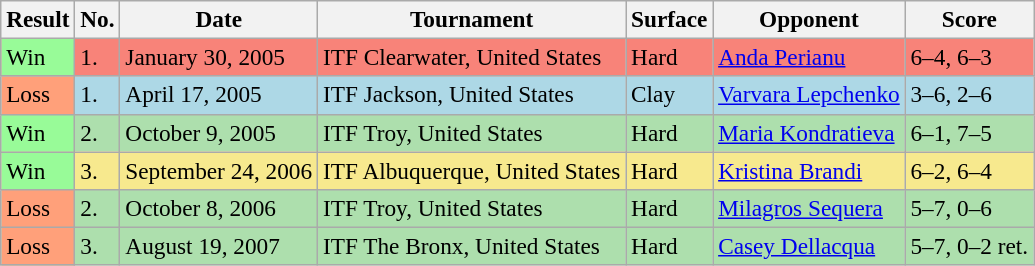<table class="sortable wikitable" style="font-size:97%;">
<tr>
<th>Result</th>
<th class="unsortable">No.</th>
<th>Date</th>
<th>Tournament</th>
<th>Surface</th>
<th>Opponent</th>
<th class="unsortable">Score</th>
</tr>
<tr style="background:#f88379;">
<td bgcolor="98FB98">Win</td>
<td>1.</td>
<td>January 30, 2005</td>
<td>ITF Clearwater, United States</td>
<td>Hard</td>
<td> <a href='#'>Anda Perianu</a></td>
<td>6–4, 6–3</td>
</tr>
<tr style="background:lightblue;">
<td bgcolor="FFA07A">Loss</td>
<td>1.</td>
<td>April 17, 2005</td>
<td>ITF Jackson, United States</td>
<td>Clay</td>
<td> <a href='#'>Varvara Lepchenko</a></td>
<td>3–6, 2–6</td>
</tr>
<tr style="background:#addfad;">
<td bgcolor="98FB98">Win</td>
<td>2.</td>
<td>October 9, 2005</td>
<td>ITF Troy, United States</td>
<td>Hard</td>
<td> <a href='#'>Maria Kondratieva</a></td>
<td>6–1, 7–5</td>
</tr>
<tr style="background:#f7e98e;">
<td bgcolor="98FB98">Win</td>
<td>3.</td>
<td>September 24, 2006</td>
<td>ITF Albuquerque, United States</td>
<td>Hard</td>
<td> <a href='#'>Kristina Brandi</a></td>
<td>6–2, 6–4</td>
</tr>
<tr style="background:#addfad;">
<td bgcolor="FFA07A">Loss</td>
<td>2.</td>
<td>October 8, 2006</td>
<td>ITF Troy, United States</td>
<td>Hard</td>
<td> <a href='#'>Milagros Sequera</a></td>
<td>5–7, 0–6</td>
</tr>
<tr style="background:#addfad;">
<td bgcolor="FFA07A">Loss</td>
<td>3.</td>
<td>August 19, 2007</td>
<td>ITF The Bronx, United States</td>
<td>Hard</td>
<td> <a href='#'>Casey Dellacqua</a></td>
<td>5–7, 0–2 ret.</td>
</tr>
</table>
